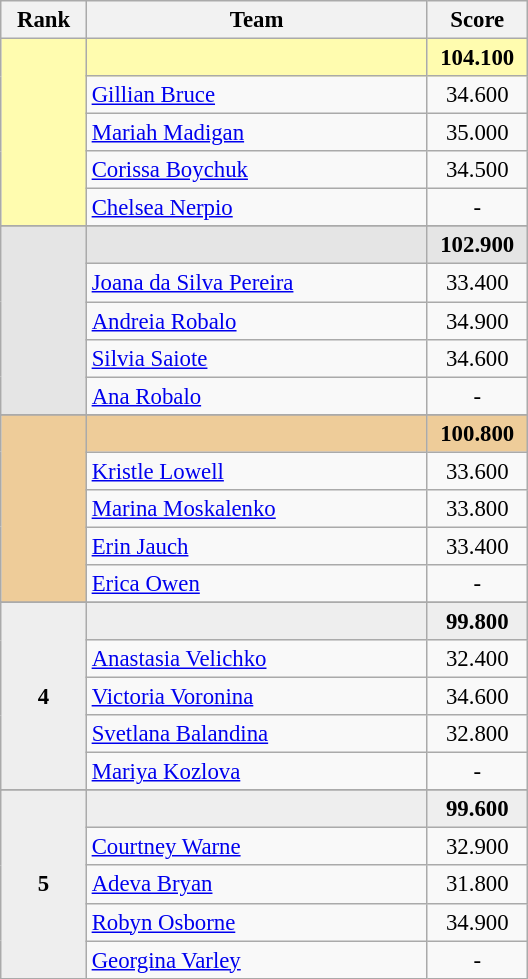<table class="wikitable" style="text-align:center; font-size:95%">
<tr>
<th style="width:50px;">Rank</th>
<th style="width:220px;">Team</th>
<th style="width:60px;">Score</th>
</tr>
<tr style="background:#fffcaf;">
<td rowspan=5></td>
<td style="text-align:left;"><strong></strong></td>
<td><strong>104.100</strong></td>
</tr>
<tr>
<td style="text-align:left;"><a href='#'>Gillian Bruce</a></td>
<td>34.600</td>
</tr>
<tr>
<td style="text-align:left;"><a href='#'>Mariah Madigan</a></td>
<td>35.000</td>
</tr>
<tr>
<td style="text-align:left;"><a href='#'>Corissa Boychuk</a></td>
<td>34.500</td>
</tr>
<tr>
<td style="text-align:left;"><a href='#'>Chelsea Nerpio</a></td>
<td>-</td>
</tr>
<tr>
</tr>
<tr style="background:#e5e5e5;">
<td rowspan=5></td>
<td style="text-align:left;"><strong></strong></td>
<td><strong>102.900</strong></td>
</tr>
<tr>
<td style="text-align:left;"><a href='#'>Joana da Silva Pereira</a></td>
<td>33.400</td>
</tr>
<tr>
<td style="text-align:left;"><a href='#'>Andreia Robalo</a></td>
<td>34.900</td>
</tr>
<tr>
<td style="text-align:left;"><a href='#'>Silvia Saiote</a></td>
<td>34.600</td>
</tr>
<tr>
<td style="text-align:left;"><a href='#'>Ana Robalo</a></td>
<td>-</td>
</tr>
<tr>
</tr>
<tr style="background:#ec9;">
<td rowspan=5></td>
<td style="text-align:left;"><strong></strong></td>
<td><strong>100.800</strong></td>
</tr>
<tr>
<td style="text-align:left;"><a href='#'>Kristle Lowell</a></td>
<td>33.600</td>
</tr>
<tr>
<td style="text-align:left;"><a href='#'>Marina Moskalenko</a></td>
<td>33.800</td>
</tr>
<tr>
<td style="text-align:left;"><a href='#'>Erin Jauch</a></td>
<td>33.400</td>
</tr>
<tr>
<td style="text-align:left;"><a href='#'>Erica Owen</a></td>
<td>-</td>
</tr>
<tr>
</tr>
<tr style="background:#eee;">
<td rowspan=5><strong>4</strong></td>
<td style="text-align:left;"><strong></strong></td>
<td><strong>99.800</strong></td>
</tr>
<tr>
<td style="text-align:left;"><a href='#'>Anastasia Velichko</a></td>
<td>32.400</td>
</tr>
<tr>
<td style="text-align:left;"><a href='#'>Victoria Voronina</a></td>
<td>34.600</td>
</tr>
<tr>
<td style="text-align:left;"><a href='#'>Svetlana Balandina</a></td>
<td>32.800</td>
</tr>
<tr>
<td style="text-align:left;"><a href='#'>Mariya Kozlova</a></td>
<td>-</td>
</tr>
<tr>
</tr>
<tr style="background:#eee;">
<td rowspan=5><strong>5</strong></td>
<td style="text-align:left;"><strong></strong></td>
<td><strong>99.600</strong></td>
</tr>
<tr>
<td style="text-align:left;"><a href='#'>Courtney Warne</a></td>
<td>32.900</td>
</tr>
<tr>
<td style="text-align:left;"><a href='#'>Adeva Bryan</a></td>
<td>31.800</td>
</tr>
<tr>
<td style="text-align:left;"><a href='#'>Robyn Osborne</a></td>
<td>34.900</td>
</tr>
<tr>
<td style="text-align:left;"><a href='#'>Georgina Varley</a></td>
<td>-</td>
</tr>
</table>
